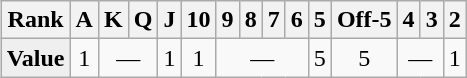<table class="wikitable" align="right">
<tr>
<th>Rank</th>
<th>A</th>
<th>K</th>
<th>Q</th>
<th>J</th>
<th>10</th>
<th>9</th>
<th>8</th>
<th>7</th>
<th>6</th>
<th>5</th>
<th>Off-5</th>
<th>4</th>
<th>3</th>
<th>2</th>
</tr>
<tr align="center">
<td style="background:#efefef;"><strong>Value</strong></td>
<td>1</td>
<td colspan=2>—</td>
<td>1</td>
<td>1</td>
<td colspan=4>—</td>
<td>5</td>
<td>5</td>
<td colspan=2>—</td>
<td>1</td>
</tr>
</table>
